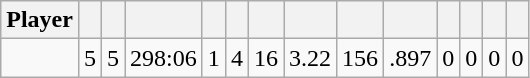<table class="wikitable sortable" style="text-align:center;">
<tr>
<th>Player</th>
<th></th>
<th></th>
<th></th>
<th></th>
<th></th>
<th></th>
<th></th>
<th></th>
<th></th>
<th></th>
<th></th>
<th></th>
<th></th>
</tr>
<tr>
<td></td>
<td>5</td>
<td>5</td>
<td>298:06</td>
<td>1</td>
<td>4</td>
<td>16</td>
<td>3.22</td>
<td>156</td>
<td>.897</td>
<td>0</td>
<td>0</td>
<td>0</td>
<td>0</td>
</tr>
</table>
